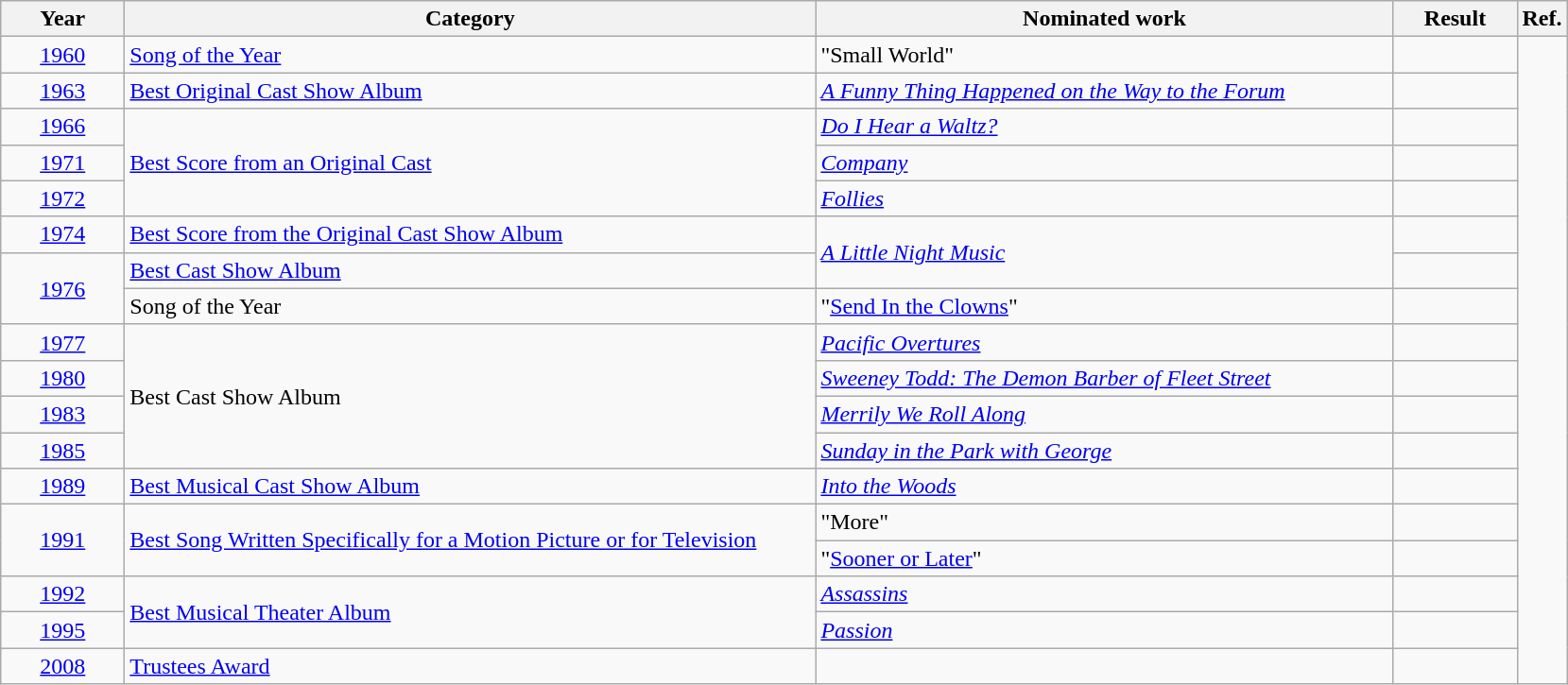<table class=wikitable>
<tr>
<th scope="col" style="width:5em;">Year</th>
<th scope="col" style="width:30em;">Category</th>
<th scope="col" style="width:25em;">Nominated work</th>
<th scope="col" style="width:5em;">Result</th>
<th>Ref.</th>
</tr>
<tr>
<td style="text-align:center;"><a href='#'>1960</a></td>
<td><a href='#'>Song of the Year</a></td>
<td>"Small World"</td>
<td></td>
<td style="text-align:center;", rowspan="18"></td>
</tr>
<tr>
<td style="text-align:center;"><a href='#'>1963</a></td>
<td><a href='#'>Best Original Cast Show Album</a></td>
<td><em><a href='#'>A Funny Thing Happened on the Way to the Forum</a></em></td>
<td></td>
</tr>
<tr>
<td style="text-align:center;"><a href='#'>1966</a></td>
<td rowspan="3"><a href='#'>Best Score from an Original Cast</a></td>
<td><em><a href='#'>Do I Hear a Waltz?</a></em></td>
<td></td>
</tr>
<tr>
<td style="text-align:center;"><a href='#'>1971</a></td>
<td><em><a href='#'>Company</a></em></td>
<td></td>
</tr>
<tr>
<td style="text-align:center;"><a href='#'>1972</a></td>
<td><em><a href='#'>Follies</a></em></td>
<td></td>
</tr>
<tr>
<td style="text-align:center;"><a href='#'>1974</a></td>
<td><a href='#'>Best Score from the Original Cast Show Album</a></td>
<td rowspan="2"><em><a href='#'>A Little Night Music</a></em></td>
<td></td>
</tr>
<tr>
<td style="text-align:center;", rowspan="2"><a href='#'>1976</a></td>
<td><a href='#'>Best Cast Show Album</a></td>
<td></td>
</tr>
<tr>
<td>Song of the Year</td>
<td>"<a href='#'>Send In the Clowns</a>"</td>
<td></td>
</tr>
<tr>
<td style="text-align:center;"><a href='#'>1977</a></td>
<td rowspan="4">Best Cast Show Album</td>
<td><em><a href='#'>Pacific Overtures</a></em></td>
<td></td>
</tr>
<tr>
<td style="text-align:center;"><a href='#'>1980</a></td>
<td><em><a href='#'>Sweeney Todd: The Demon Barber of Fleet Street</a></em></td>
<td></td>
</tr>
<tr>
<td style="text-align:center;"><a href='#'>1983</a></td>
<td><em><a href='#'>Merrily We Roll Along</a></em></td>
<td></td>
</tr>
<tr>
<td style="text-align:center;"><a href='#'>1985</a></td>
<td><em><a href='#'>Sunday in the Park with George</a></em></td>
<td></td>
</tr>
<tr>
<td style="text-align:center;"><a href='#'>1989</a></td>
<td><a href='#'>Best Musical Cast Show Album</a></td>
<td><em><a href='#'>Into the Woods</a></em></td>
<td></td>
</tr>
<tr>
<td style="text-align:center;", rowspan="2"><a href='#'>1991</a></td>
<td rowspan="2"><a href='#'>Best Song Written Specifically for a Motion Picture or for Television</a></td>
<td>"More" </td>
<td></td>
</tr>
<tr>
<td>"<a href='#'>Sooner or Later</a>" </td>
<td></td>
</tr>
<tr>
<td style="text-align:center;"><a href='#'>1992</a></td>
<td rowspan="2"><a href='#'>Best Musical Theater Album</a></td>
<td><em><a href='#'>Assassins</a></em></td>
<td></td>
</tr>
<tr>
<td style="text-align:center;"><a href='#'>1995</a></td>
<td><em><a href='#'>Passion</a></em></td>
<td></td>
</tr>
<tr>
<td style="text-align:center;"><a href='#'>2008</a></td>
<td><a href='#'>Trustees Award</a></td>
<td></td>
<td></td>
</tr>
</table>
